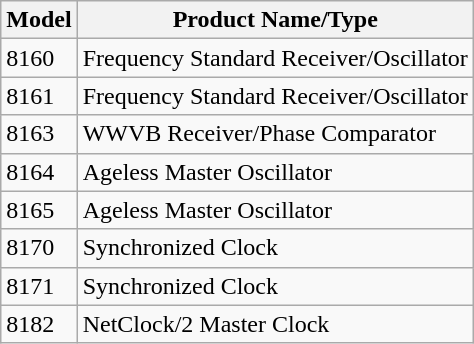<table class="wikitable">
<tr>
<th>Model</th>
<th>Product Name/Type</th>
</tr>
<tr>
<td>8160</td>
<td>Frequency Standard Receiver/Oscillator</td>
</tr>
<tr>
<td>8161</td>
<td>Frequency Standard Receiver/Oscillator</td>
</tr>
<tr>
<td>8163</td>
<td>WWVB Receiver/Phase Comparator</td>
</tr>
<tr>
<td>8164</td>
<td>Ageless Master Oscillator</td>
</tr>
<tr>
<td>8165</td>
<td>Ageless Master Oscillator</td>
</tr>
<tr>
<td>8170</td>
<td>Synchronized Clock</td>
</tr>
<tr>
<td>8171</td>
<td>Synchronized Clock</td>
</tr>
<tr>
<td>8182</td>
<td>NetClock/2 Master Clock</td>
</tr>
</table>
